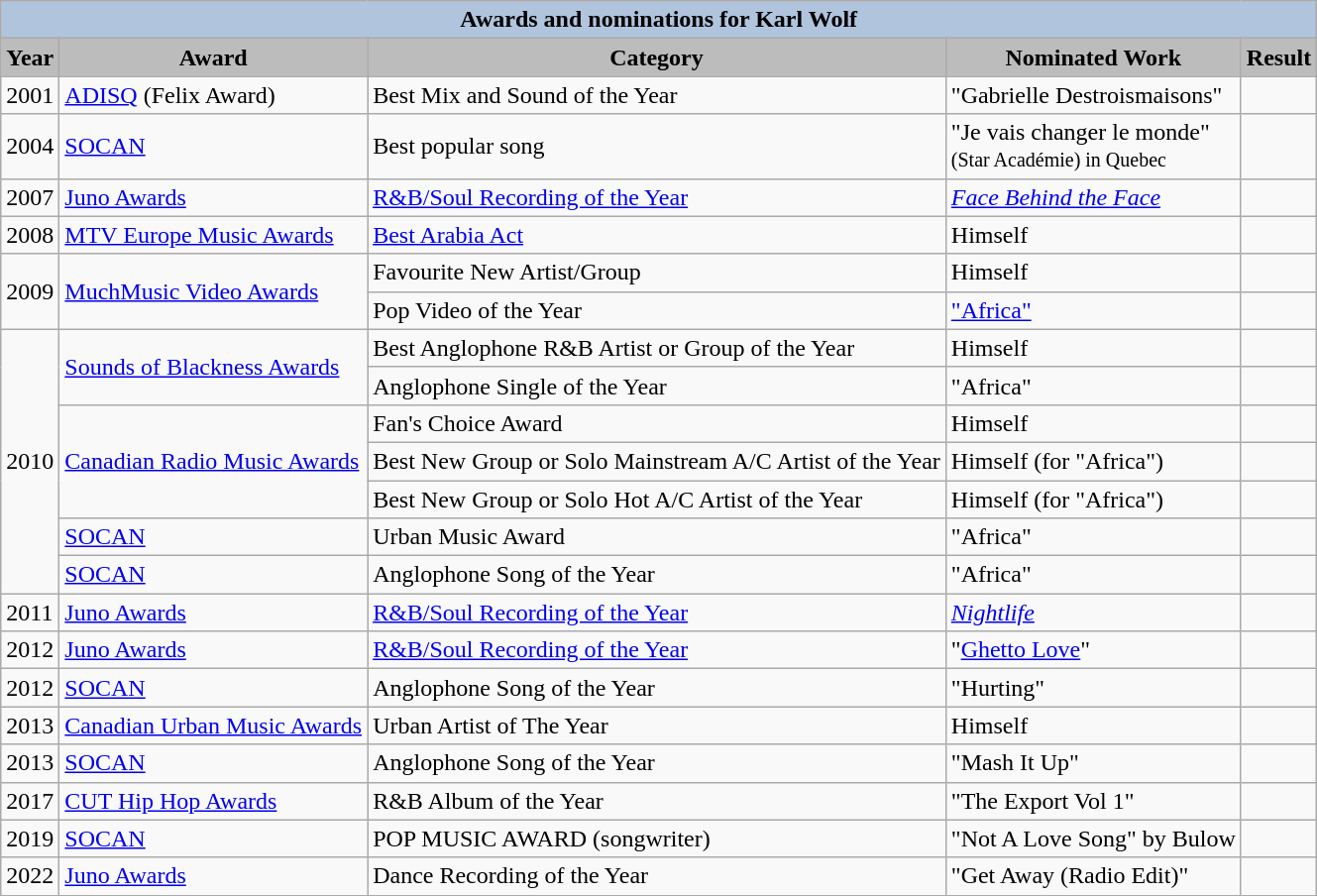<table class="wikitable">
<tr style="background:#ccc; text-align:center;">
<th colspan="5" style="background: LightSteelBlue;">Awards and nominations for Karl Wolf</th>
</tr>
<tr style="background:#ccc; text-align:center;">
<th style="background:#bcbcbc;">Year</th>
<th style="background:#bcbcbc;">Award</th>
<th style="background:#bcbcbc;">Category</th>
<th style="background:#bcbcbc;">Nominated Work</th>
<th style="background:#bcbcbc;">Result</th>
</tr>
<tr>
<td>2001</td>
<td><a href='#'>ADISQ</a> (Felix Award)</td>
<td>Best Mix and Sound of the Year</td>
<td>"Gabrielle Destroismaisons"</td>
<td></td>
</tr>
<tr>
<td>2004</td>
<td><a href='#'>SOCAN</a></td>
<td>Best popular song</td>
<td>"Je vais changer le monde" <br> <small>(Star Académie) in Quebec</small></td>
<td></td>
</tr>
<tr>
<td>2007</td>
<td><a href='#'>Juno Awards</a></td>
<td><a href='#'>R&B/Soul Recording of the Year</a></td>
<td><em><a href='#'>Face Behind the Face</a></em></td>
<td></td>
</tr>
<tr>
<td>2008</td>
<td><a href='#'>MTV Europe Music Awards</a></td>
<td><a href='#'>Best Arabia Act</a></td>
<td>Himself</td>
<td></td>
</tr>
<tr>
<td rowspan=2>2009</td>
<td rowspan=2><a href='#'>MuchMusic Video Awards</a></td>
<td>Favourite New Artist/Group</td>
<td>Himself</td>
<td></td>
</tr>
<tr>
<td>Pop Video of the Year</td>
<td><a href='#'>"Africa"</a></td>
<td></td>
</tr>
<tr>
<td rowspan=7>2010</td>
<td rowspan=2><a href='#'>Sounds of Blackness Awards</a></td>
<td>Best Anglophone R&B Artist or Group of the Year</td>
<td>Himself</td>
<td></td>
</tr>
<tr>
<td>Anglophone Single of the Year</td>
<td>"Africa"</td>
<td></td>
</tr>
<tr>
<td rowspan=3><a href='#'>Canadian Radio Music Awards</a></td>
<td>Fan's Choice Award</td>
<td>Himself</td>
<td></td>
</tr>
<tr>
<td>Best New Group or Solo Mainstream A/C Artist of the Year</td>
<td>Himself (for "Africa")</td>
<td></td>
</tr>
<tr>
<td>Best New Group or Solo Hot A/C Artist of the Year</td>
<td>Himself (for "Africa")</td>
<td></td>
</tr>
<tr>
<td><a href='#'>SOCAN</a></td>
<td>Urban Music Award</td>
<td>"Africa"</td>
<td></td>
</tr>
<tr>
<td><a href='#'>SOCAN</a></td>
<td>Anglophone Song of the Year</td>
<td>"Africa"</td>
<td></td>
</tr>
<tr>
<td>2011</td>
<td><a href='#'>Juno Awards</a></td>
<td><a href='#'>R&B/Soul Recording of the Year</a></td>
<td><em><a href='#'>Nightlife</a></em></td>
<td></td>
</tr>
<tr>
<td>2012</td>
<td><a href='#'>Juno Awards</a></td>
<td><a href='#'>R&B/Soul Recording of the Year</a></td>
<td>"<a href='#'>Ghetto Love</a>"</td>
<td></td>
</tr>
<tr>
<td>2012</td>
<td><a href='#'>SOCAN</a></td>
<td>Anglophone Song of the Year</td>
<td>"Hurting"</td>
<td></td>
</tr>
<tr>
<td>2013</td>
<td><a href='#'>Canadian Urban Music Awards</a></td>
<td>Urban Artist of The Year</td>
<td>Himself</td>
<td></td>
</tr>
<tr>
<td>2013</td>
<td><a href='#'>SOCAN</a></td>
<td>Anglophone Song of the Year</td>
<td>"Mash It Up"</td>
<td></td>
</tr>
<tr>
<td>2017</td>
<td><a href='#'>CUT Hip Hop Awards</a></td>
<td>R&B Album of the Year</td>
<td>"The Export Vol 1"</td>
<td></td>
</tr>
<tr>
<td>2019</td>
<td><a href='#'>SOCAN</a></td>
<td>POP MUSIC AWARD (songwriter)</td>
<td>"Not A Love Song" by Bulow</td>
<td></td>
</tr>
<tr>
<td>2022</td>
<td><a href='#'>Juno Awards</a></td>
<td>Dance Recording of the Year</td>
<td>"Get Away (Radio Edit)"</td>
<td></td>
</tr>
</table>
